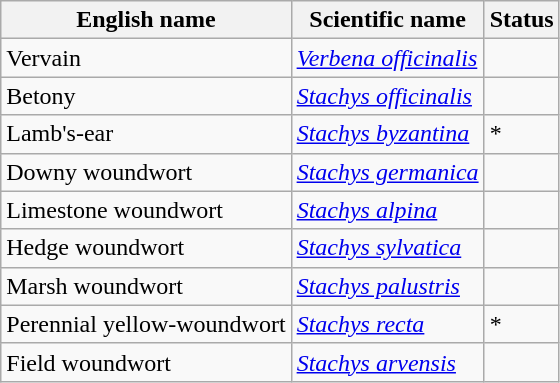<table class="wikitable">
<tr>
<th>English name</th>
<th>Scientific name</th>
<th>Status</th>
</tr>
<tr>
<td>Vervain</td>
<td><em><a href='#'>Verbena officinalis</a></em></td>
<td></td>
</tr>
<tr>
<td>Betony</td>
<td><em><a href='#'>Stachys officinalis</a></em></td>
<td></td>
</tr>
<tr>
<td>Lamb's-ear</td>
<td><em><a href='#'>Stachys byzantina</a></em></td>
<td>*</td>
</tr>
<tr>
<td>Downy woundwort</td>
<td><em><a href='#'>Stachys germanica</a></em></td>
<td></td>
</tr>
<tr>
<td>Limestone woundwort</td>
<td><em><a href='#'>Stachys alpina</a></em></td>
<td></td>
</tr>
<tr>
<td>Hedge woundwort</td>
<td><em><a href='#'>Stachys sylvatica</a></em></td>
<td></td>
</tr>
<tr>
<td>Marsh woundwort</td>
<td><em><a href='#'>Stachys palustris</a></em></td>
<td></td>
</tr>
<tr>
<td>Perennial yellow-woundwort</td>
<td><em><a href='#'>Stachys recta</a></em></td>
<td>*</td>
</tr>
<tr>
<td>Field woundwort</td>
<td><em><a href='#'>Stachys arvensis</a></em></td>
<td></td>
</tr>
</table>
